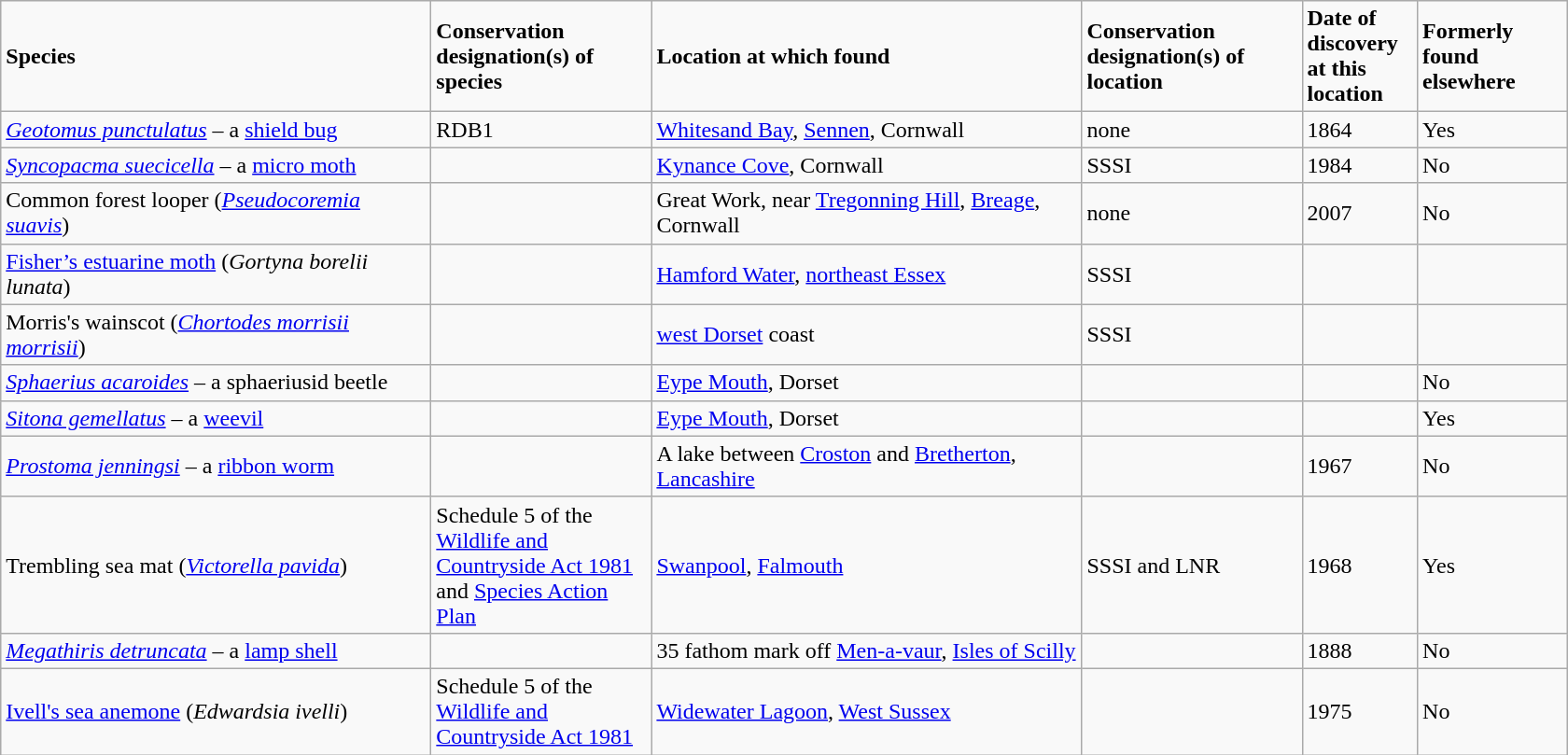<table class="wikitable">
<tr>
<td style="width:300px"><strong>Species</strong></td>
<td style="width:150px"><strong>Conservation designation(s) of species</strong></td>
<td style="width:300px"><strong>Location at which found</strong></td>
<td style="width:150px"><strong>Conservation designation(s) of location</strong></td>
<td style="width:75px"><strong>Date of discovery at this location</strong></td>
<td style="width:100px"><strong>Formerly found elsewhere</strong></td>
</tr>
<tr>
<td><em><a href='#'>Geotomus punctulatus</a></em> – a <a href='#'>shield bug</a></td>
<td>RDB1</td>
<td><a href='#'>Whitesand Bay</a>, <a href='#'>Sennen</a>, Cornwall</td>
<td>none</td>
<td>1864</td>
<td>Yes</td>
</tr>
<tr>
<td><em><a href='#'>Syncopacma suecicella</a></em> – a <a href='#'>micro moth</a></td>
<td></td>
<td><a href='#'>Kynance Cove</a>, Cornwall</td>
<td>SSSI</td>
<td>1984</td>
<td>No</td>
</tr>
<tr>
<td>Common forest looper (<em><a href='#'>Pseudocoremia suavis</a></em>)</td>
<td></td>
<td>Great Work, near <a href='#'>Tregonning Hill</a>, <a href='#'>Breage</a>, Cornwall</td>
<td>none</td>
<td>2007</td>
<td>No</td>
</tr>
<tr>
<td><a href='#'>Fisher’s estuarine moth</a> (<em>Gortyna borelii lunata</em>)</td>
<td></td>
<td><a href='#'>Hamford Water</a>, <a href='#'>northeast Essex</a></td>
<td>SSSI</td>
<td></td>
<td></td>
</tr>
<tr>
<td>Morris's wainscot (<em><a href='#'>Chortodes morrisii morrisii</a></em>)</td>
<td></td>
<td><a href='#'>west Dorset</a> coast</td>
<td>SSSI</td>
<td></td>
<td></td>
</tr>
<tr>
<td><em><a href='#'>Sphaerius acaroides</a></em> – a sphaeriusid beetle</td>
<td></td>
<td><a href='#'>Eype Mouth</a>, Dorset</td>
<td></td>
<td></td>
<td>No</td>
</tr>
<tr>
<td><em><a href='#'>Sitona gemellatus</a></em> – a <a href='#'>weevil</a></td>
<td></td>
<td><a href='#'>Eype Mouth</a>, Dorset</td>
<td></td>
<td></td>
<td>Yes</td>
</tr>
<tr>
<td><em><a href='#'>Prostoma jenningsi</a></em> – a <a href='#'>ribbon worm</a></td>
<td></td>
<td>A lake between <a href='#'>Croston</a> and <a href='#'>Bretherton</a>, <a href='#'>Lancashire</a></td>
<td></td>
<td>1967</td>
<td>No</td>
</tr>
<tr>
<td>Trembling sea mat (<em><a href='#'>Victorella pavida</a></em>)</td>
<td>Schedule 5 of the <a href='#'>Wildlife and Countryside Act 1981</a> and <a href='#'>Species Action Plan</a></td>
<td><a href='#'>Swanpool</a>, <a href='#'>Falmouth</a></td>
<td>SSSI and LNR</td>
<td>1968</td>
<td>Yes</td>
</tr>
<tr>
<td><em><a href='#'>Megathiris detruncata</a></em> – a <a href='#'>lamp shell</a></td>
<td></td>
<td>35 fathom mark off <a href='#'>Men-a-vaur</a>, <a href='#'>Isles of Scilly</a></td>
<td></td>
<td>1888</td>
<td>No</td>
</tr>
<tr>
<td><a href='#'>Ivell's sea anemone</a> (<em>Edwardsia ivelli</em>)</td>
<td>Schedule 5 of the <a href='#'>Wildlife and Countryside Act 1981</a></td>
<td><a href='#'>Widewater Lagoon</a>, <a href='#'>West Sussex</a></td>
<td></td>
<td>1975</td>
<td>No</td>
</tr>
</table>
